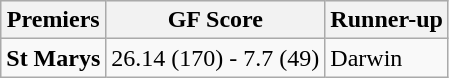<table class="wikitable" style="text-align:left;">
<tr style="background:#efefef;">
<th>Premiers</th>
<th>GF Score</th>
<th>Runner-up</th>
</tr>
<tr>
<td><strong>St Marys</strong></td>
<td>26.14 (170) - 7.7 (49)</td>
<td>Darwin</td>
</tr>
</table>
